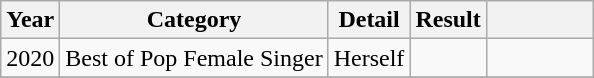<table class="wikitable">
<tr>
<th>Year</th>
<th>Category</th>
<th>Detail</th>
<th>Result</th>
<th scope="col" style="width:4em;"></th>
</tr>
<tr>
<td align="center" rowspan="1">2020</td>
<td>Best of Pop Female Singer</td>
<td>Herself</td>
<td></td>
<td rowspan="1" scope="row" style="text-align:center"></td>
</tr>
<tr>
</tr>
</table>
